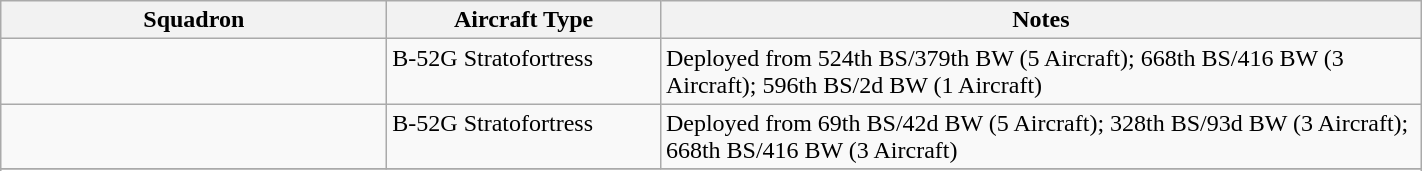<table class="wikitable">
<tr>
<th scope="col" width="250">Squadron</th>
<th scope="col" width="175">Aircraft Type</th>
<th scope="col" width="500">Notes</th>
</tr>
<tr valign="top">
<td></td>
<td>B-52G Stratofortress</td>
<td>Deployed from 524th BS/379th BW (5 Aircraft); 668th BS/416 BW (3 Aircraft); 596th BS/2d BW (1 Aircraft)</td>
</tr>
<tr valign="top">
<td></td>
<td>B-52G Stratofortress</td>
<td>Deployed from 69th BS/42d BW (5 Aircraft); 328th BS/93d BW (3 Aircraft); 668th BS/416 BW (3 Aircraft)</td>
</tr>
<tr>
</tr>
<tr>
</tr>
<tr>
</tr>
</table>
